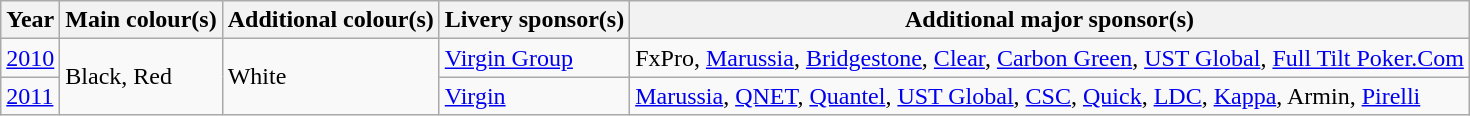<table class="wikitable">
<tr>
<th>Year</th>
<th>Main colour(s)</th>
<th>Additional colour(s)</th>
<th>Livery sponsor(s)</th>
<th>Additional major sponsor(s)</th>
</tr>
<tr>
<td><a href='#'>2010</a></td>
<td rowspan=2>Black, Red</td>
<td rowspan=2>White</td>
<td><a href='#'>Virgin Group</a></td>
<td>FxPro, <a href='#'>Marussia</a>, <a href='#'>Bridgestone</a>, <a href='#'>Clear</a>, <a href='#'>Carbon Green</a>, <a href='#'>UST Global</a>, <a href='#'>Full Tilt Poker.Com</a></td>
</tr>
<tr>
<td><a href='#'>2011</a></td>
<td><a href='#'>Virgin</a></td>
<td><a href='#'>Marussia</a>, <a href='#'>QNET</a>, <a href='#'>Quantel</a>, <a href='#'>UST Global</a>, <a href='#'>CSC</a>, <a href='#'>Quick</a>, <a href='#'>LDC</a>, <a href='#'>Kappa</a>, Armin, <a href='#'>Pirelli</a></td>
</tr>
</table>
